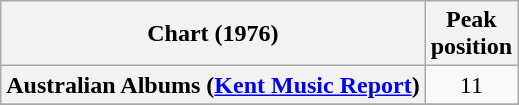<table class="wikitable sortable plainrowheaders" style="text-align:center">
<tr>
<th scope="col">Chart (1976)</th>
<th scope="col">Peak<br>position</th>
</tr>
<tr>
<th scope="row">Australian Albums (<a href='#'>Kent Music Report</a>)</th>
<td>11</td>
</tr>
<tr>
</tr>
<tr>
</tr>
<tr>
</tr>
<tr>
</tr>
<tr>
</tr>
<tr>
</tr>
<tr>
</tr>
</table>
